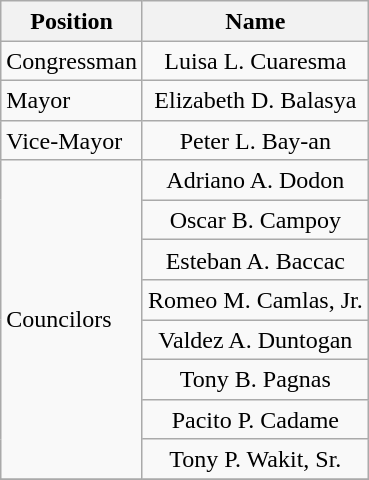<table class="wikitable" style="line-height:1.20em; font-size:100%;">
<tr>
<th>Position</th>
<th>Name</th>
</tr>
<tr>
<td>Congressman</td>
<td style="text-align:center;">Luisa L. Cuaresma</td>
</tr>
<tr>
<td>Mayor</td>
<td style="text-align:center;">Elizabeth D. Balasya</td>
</tr>
<tr>
<td>Vice-Mayor</td>
<td style="text-align:center;">Peter L. Bay-an</td>
</tr>
<tr>
<td rowspan=8>Councilors</td>
<td style="text-align:center;">Adriano A. Dodon</td>
</tr>
<tr>
<td style="text-align:center;">Oscar B. Campoy</td>
</tr>
<tr>
<td style="text-align:center;">Esteban A. Baccac</td>
</tr>
<tr>
<td style="text-align:center;">Romeo M. Camlas, Jr.</td>
</tr>
<tr>
<td style="text-align:center;">Valdez A. Duntogan</td>
</tr>
<tr>
<td style="text-align:center;">Tony B. Pagnas</td>
</tr>
<tr>
<td style="text-align:center;">Pacito P. Cadame</td>
</tr>
<tr>
<td style="text-align:center;">Tony P. Wakit, Sr.</td>
</tr>
<tr>
</tr>
</table>
